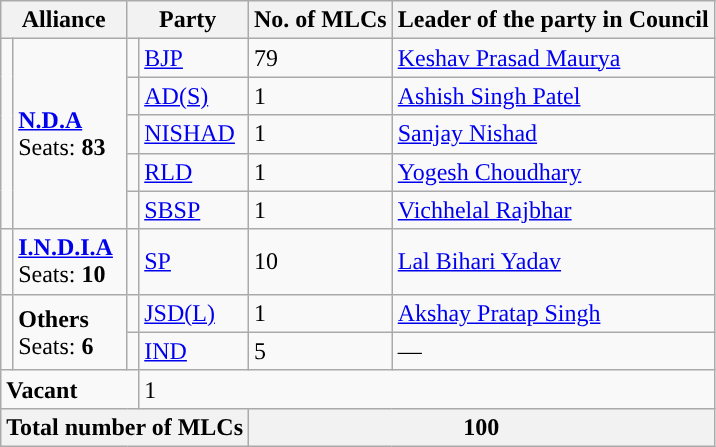<table class="wikitable">
<tr>
<th colspan="2">Alliance</th>
<th colspan="2">Party</th>
<th>No. of MLCs</th>
<th>Leader of the party in Council</th>
</tr>
<tr>
<td rowspan="5" style="background:"></td>
<td rowspan="5"><strong><a href='#'>N.D.A</a></strong><br>Seats: <strong>83</strong></td>
<td style="background:"></td>
<td><a href='#'>BJP</a></td>
<td>79</td>
<td><a href='#'>Keshav Prasad Maurya</a></td>
</tr>
<tr>
<td style="background:"></td>
<td><a href='#'>AD(S)</a></td>
<td>1</td>
<td><a href='#'>Ashish Singh Patel</a></td>
</tr>
<tr>
<td style="background:"></td>
<td><a href='#'>NISHAD</a></td>
<td>1</td>
<td><a href='#'>Sanjay Nishad</a></td>
</tr>
<tr>
<td style="background:"></td>
<td><a href='#'>RLD</a></td>
<td>1</td>
<td><a href='#'>Yogesh Choudhary</a></td>
</tr>
<tr>
<td style="background:"></td>
<td><a href='#'>SBSP</a></td>
<td>1</td>
<td><a href='#'>Vichhelal Rajbhar</a></td>
</tr>
<tr>
<td rowspan="1" style="background:"></td>
<td rowspan="1"><strong><a href='#'>I.N.D.I.A</a></strong><br>Seats: <strong>10</strong></td>
<td style="background:"></td>
<td><a href='#'>SP</a></td>
<td>10</td>
<td><a href='#'>Lal Bihari Yadav</a></td>
</tr>
<tr>
<td rowspan="2" style="background:"></td>
<td rowspan="2"><strong>Others</strong><br>Seats: <strong>6</strong></td>
<td style="background:"></td>
<td><a href='#'>JSD(L)</a></td>
<td>1</td>
<td><a href='#'>Akshay Pratap Singh</a></td>
</tr>
<tr>
<td style="background:"></td>
<td><a href='#'>IND</a></td>
<td>5</td>
<td>—</td>
</tr>
<tr>
<td colspan=3><strong>Vacant</strong></td>
<td colspan="4">1</td>
</tr>
<tr>
<th colspan="4">Total number of MLCs</th>
<th colspan="2">100</th>
</tr>
</table>
